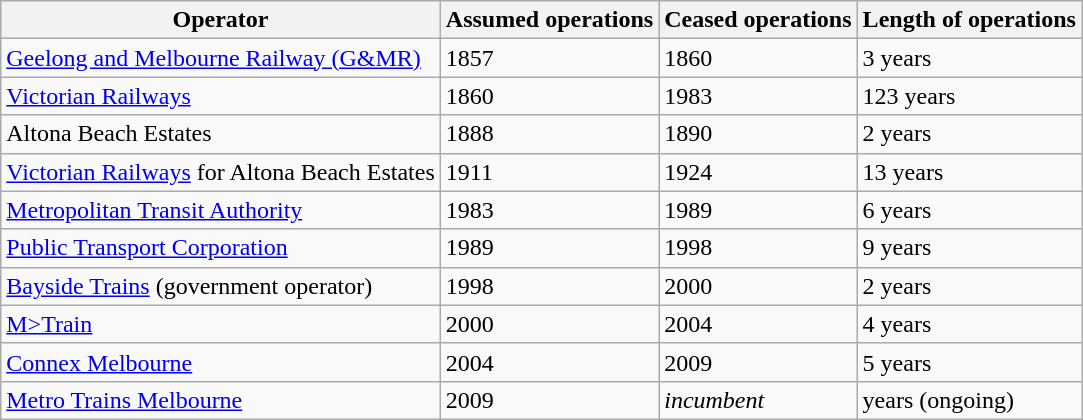<table class="wikitable">
<tr>
<th>Operator</th>
<th>Assumed operations</th>
<th>Ceased operations</th>
<th>Length of operations</th>
</tr>
<tr>
<td><a href='#'>Geelong and Melbourne Railway (G&MR)</a></td>
<td>1857</td>
<td>1860</td>
<td>3 years</td>
</tr>
<tr>
<td><a href='#'>Victorian Railways</a></td>
<td>1860</td>
<td>1983</td>
<td>123 years</td>
</tr>
<tr>
<td>Altona Beach Estates</td>
<td>1888</td>
<td>1890</td>
<td>2 years</td>
</tr>
<tr>
<td><a href='#'>Victorian Railways</a> for Altona Beach Estates</td>
<td>1911</td>
<td>1924</td>
<td>13 years</td>
</tr>
<tr>
<td><a href='#'>Metropolitan Transit Authority</a></td>
<td>1983</td>
<td>1989</td>
<td>6 years</td>
</tr>
<tr>
<td><a href='#'>Public Transport Corporation</a></td>
<td>1989</td>
<td>1998</td>
<td>9 years</td>
</tr>
<tr>
<td><a href='#'>Bayside Trains</a> (government operator)</td>
<td>1998</td>
<td>2000</td>
<td>2 years</td>
</tr>
<tr>
<td><a href='#'>M>Train</a></td>
<td>2000</td>
<td>2004</td>
<td>4 years</td>
</tr>
<tr>
<td><a href='#'>Connex Melbourne</a></td>
<td>2004</td>
<td>2009</td>
<td>5 years</td>
</tr>
<tr>
<td><a href='#'>Metro Trains Melbourne</a></td>
<td>2009</td>
<td><em>incumbent</em></td>
<td> years (ongoing)</td>
</tr>
</table>
